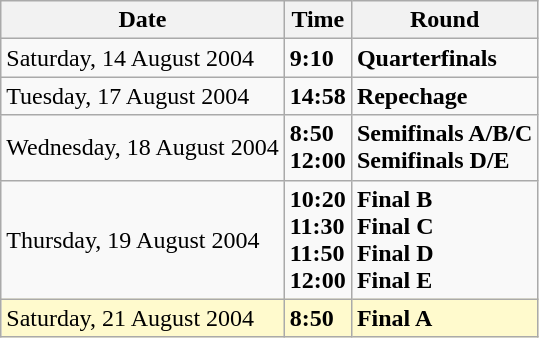<table class="wikitable">
<tr>
<th>Date</th>
<th>Time</th>
<th>Round</th>
</tr>
<tr>
<td>Saturday, 14 August 2004</td>
<td><strong>9:10</strong></td>
<td><strong>Quarterfinals</strong></td>
</tr>
<tr>
<td>Tuesday, 17 August 2004</td>
<td><strong>14:58</strong></td>
<td><strong>Repechage</strong></td>
</tr>
<tr>
<td>Wednesday, 18 August 2004</td>
<td><strong>8:50</strong><br><strong>12:00</strong></td>
<td><strong>Semifinals A/B/C</strong><br><strong>Semifinals D/E</strong></td>
</tr>
<tr>
<td>Thursday, 19 August 2004</td>
<td><strong>10:20</strong><br><strong>11:30</strong><br><strong>11:50</strong><br><strong>12:00</strong></td>
<td><strong>Final B</strong><br><strong>Final C</strong><br><strong>Final D</strong><br><strong>Final E</strong></td>
</tr>
<tr style=background:lemonchiffon>
<td>Saturday, 21 August 2004</td>
<td><strong>8:50</strong></td>
<td><strong>Final A</strong></td>
</tr>
</table>
